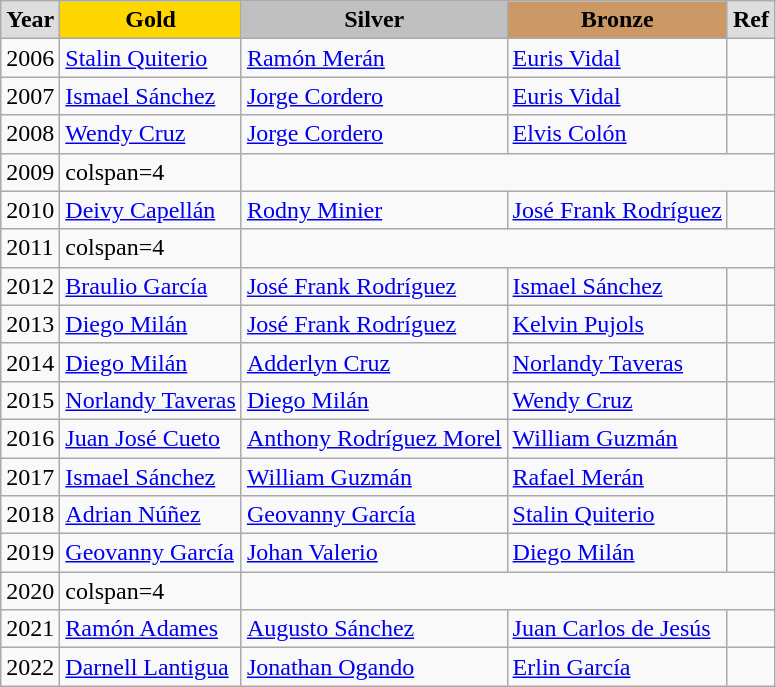<table class="wikitable" style="text-align:left;">
<tr>
<td style="background:#DDDDDD; font-weight:bold; text-align:center;">Year</td>
<td style="background:gold; font-weight:bold; text-align:center;">Gold</td>
<td style="background:silver; font-weight:bold; text-align:center;">Silver</td>
<td style="background:#cc9966; font-weight:bold; text-align:center;">Bronze</td>
<td style="background:#DDDDDD; font-weight:bold; text-align:center;">Ref</td>
</tr>
<tr>
<td>2006</td>
<td><a href='#'>Stalin Quiterio</a></td>
<td><a href='#'>Ramón Merán</a></td>
<td><a href='#'>Euris Vidal</a></td>
<td></td>
</tr>
<tr>
<td>2007</td>
<td><a href='#'>Ismael Sánchez</a></td>
<td><a href='#'>Jorge Cordero</a></td>
<td><a href='#'>Euris Vidal</a></td>
<td></td>
</tr>
<tr>
<td>2008</td>
<td><a href='#'>Wendy Cruz</a></td>
<td><a href='#'>Jorge Cordero</a></td>
<td><a href='#'>Elvis Colón</a></td>
<td></td>
</tr>
<tr>
<td>2009</td>
<td>colspan=4 </td>
</tr>
<tr>
<td>2010</td>
<td><a href='#'>Deivy Capellán</a></td>
<td><a href='#'>Rodny Minier</a></td>
<td><a href='#'>José Frank Rodríguez</a></td>
<td></td>
</tr>
<tr>
<td>2011</td>
<td>colspan=4 </td>
</tr>
<tr>
<td>2012</td>
<td><a href='#'>Braulio García</a></td>
<td><a href='#'>José Frank Rodríguez</a></td>
<td><a href='#'>Ismael Sánchez</a></td>
<td></td>
</tr>
<tr>
<td>2013</td>
<td><a href='#'>Diego Milán</a></td>
<td><a href='#'>José Frank Rodríguez</a></td>
<td><a href='#'>Kelvin Pujols</a></td>
<td></td>
</tr>
<tr>
<td>2014</td>
<td><a href='#'>Diego Milán</a></td>
<td><a href='#'>Adderlyn Cruz</a></td>
<td><a href='#'>Norlandy Taveras</a></td>
<td></td>
</tr>
<tr>
<td>2015</td>
<td><a href='#'>Norlandy Taveras</a></td>
<td><a href='#'>Diego Milán</a></td>
<td><a href='#'>Wendy Cruz</a></td>
<td></td>
</tr>
<tr>
<td>2016</td>
<td><a href='#'>Juan José Cueto</a></td>
<td><a href='#'>Anthony Rodríguez Morel</a></td>
<td><a href='#'>William Guzmán</a></td>
<td></td>
</tr>
<tr>
<td>2017</td>
<td><a href='#'>Ismael Sánchez</a></td>
<td><a href='#'>William Guzmán</a></td>
<td><a href='#'>Rafael Merán</a></td>
<td></td>
</tr>
<tr>
<td>2018</td>
<td><a href='#'>Adrian Núñez</a></td>
<td><a href='#'>Geovanny García</a></td>
<td><a href='#'>Stalin Quiterio</a></td>
<td></td>
</tr>
<tr>
<td>2019</td>
<td><a href='#'>Geovanny García</a></td>
<td><a href='#'>Johan Valerio</a></td>
<td><a href='#'>Diego Milán</a></td>
<td></td>
</tr>
<tr>
<td>2020</td>
<td>colspan=4 </td>
</tr>
<tr>
<td>2021</td>
<td><a href='#'>Ramón Adames</a></td>
<td><a href='#'>Augusto Sánchez</a></td>
<td><a href='#'>Juan Carlos de Jesús</a></td>
<td></td>
</tr>
<tr>
<td>2022</td>
<td><a href='#'>Darnell Lantigua</a></td>
<td><a href='#'>Jonathan Ogando</a></td>
<td><a href='#'>Erlin García</a></td>
<td></td>
</tr>
</table>
